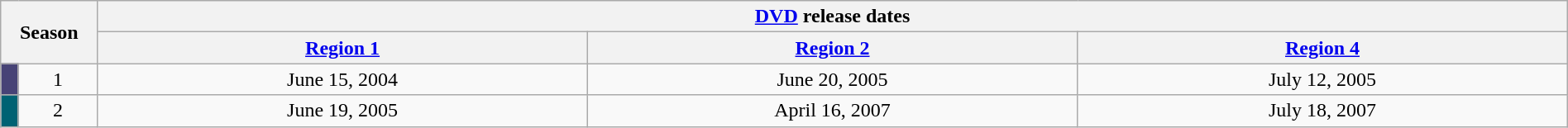<table class="wikitable" style="text-align: center; width:100%">
<tr>
<th style="padding: 0 8px; width:6%" colspan="2" rowspan="2">Season</th>
<th colspan="3"><a href='#'>DVD</a> release dates</th>
</tr>
<tr>
<th style="width:31%"><a href='#'>Region 1</a></th>
<th style="width:31%"><a href='#'>Region 2</a></th>
<th style="width:31%"><a href='#'>Region 4</a></th>
</tr>
<tr>
<td style="background:#474376;width:1%"></td>
<td>1</td>
<td>June 15, 2004</td>
<td>June 20, 2005</td>
<td>July 12, 2005</td>
</tr>
<tr>
<td style="background:#006273;"></td>
<td>2</td>
<td>June 19, 2005</td>
<td>April 16, 2007</td>
<td>July 18, 2007</td>
</tr>
</table>
